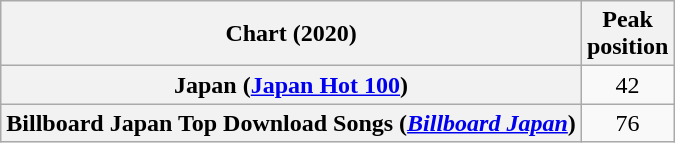<table class="wikitable sortable plainrowheaders" style="text-align:center">
<tr>
<th scope="col">Chart (2020)</th>
<th scope="col">Peak<br>position</th>
</tr>
<tr>
<th scope="row">Japan (<a href='#'>Japan Hot 100</a>)</th>
<td>42</td>
</tr>
<tr>
<th scope="row">Billboard Japan Top Download Songs (<em><a href='#'>Billboard Japan</a></em>)</th>
<td>76</td>
</tr>
</table>
